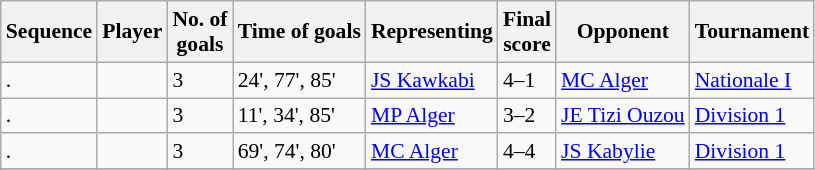<table class="wikitable sortable" style="font-size:90%;">
<tr>
<th>Sequence<br></th>
<th>Player</th>
<th>No. of<br>goals</th>
<th>Time of goals</th>
<th>Representing</th>
<th>Final<br>score</th>
<th>Opponent</th>
<th>Tournament</th>
</tr>
<tr>
<td>.</td>
<td> </td>
<td>3</td>
<td>24', 77', 85'</td>
<td><a href='#'>JS Kawkabi</a></td>
<td>4–1</td>
<td><a href='#'>MC Alger</a></td>
<td><a href='#'>Nationale I</a></td>
</tr>
<tr>
<td>.</td>
<td> </td>
<td>3</td>
<td>11', 34', 85'</td>
<td><a href='#'>MP Alger</a></td>
<td>3–2</td>
<td><a href='#'>JE Tizi Ouzou</a></td>
<td><a href='#'>Division 1</a></td>
</tr>
<tr>
<td>.</td>
<td> </td>
<td>3</td>
<td>69', 74', 80'</td>
<td><a href='#'>MC Alger</a></td>
<td>4–4</td>
<td><a href='#'>JS Kabylie</a></td>
<td><a href='#'>Division 1</a></td>
</tr>
<tr>
</tr>
</table>
